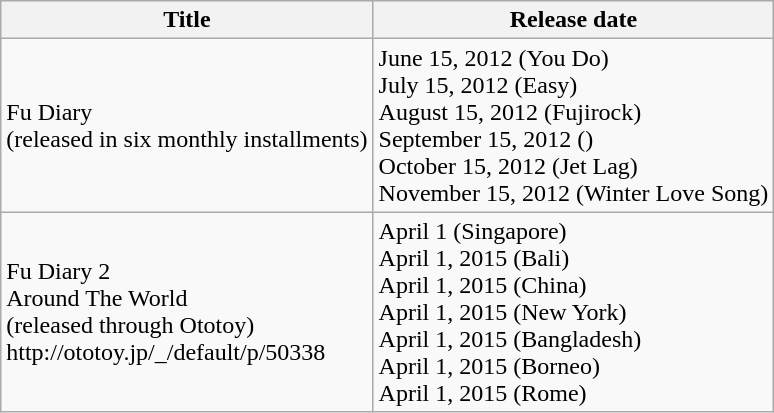<table class="wikitable">
<tr>
<th>Title</th>
<th>Release date</th>
</tr>
<tr>
<td>Fu Diary<br>(released in six monthly installments)</td>
<td>June 15, 2012 (You Do)<br>July 15, 2012 (Easy) <br>August 15, 2012 (Fujirock)<br>September 15, 2012 ()<br>October 15, 2012 (Jet Lag)<br>November 15, 2012 (Winter Love Song)</td>
</tr>
<tr>
<td>Fu Diary 2<br>Around The World<br>(released through Ototoy)<br>http://ototoy.jp/_/default/p/50338</td>
<td>April 1 (Singapore)<br>April 1, 2015 (Bali)<br>April 1, 2015 (China)<br>April 1, 2015 (New York)<br>April 1, 2015 (Bangladesh)<br>April 1, 2015 (Borneo)<br>April 1, 2015 (Rome)</td>
</tr>
</table>
